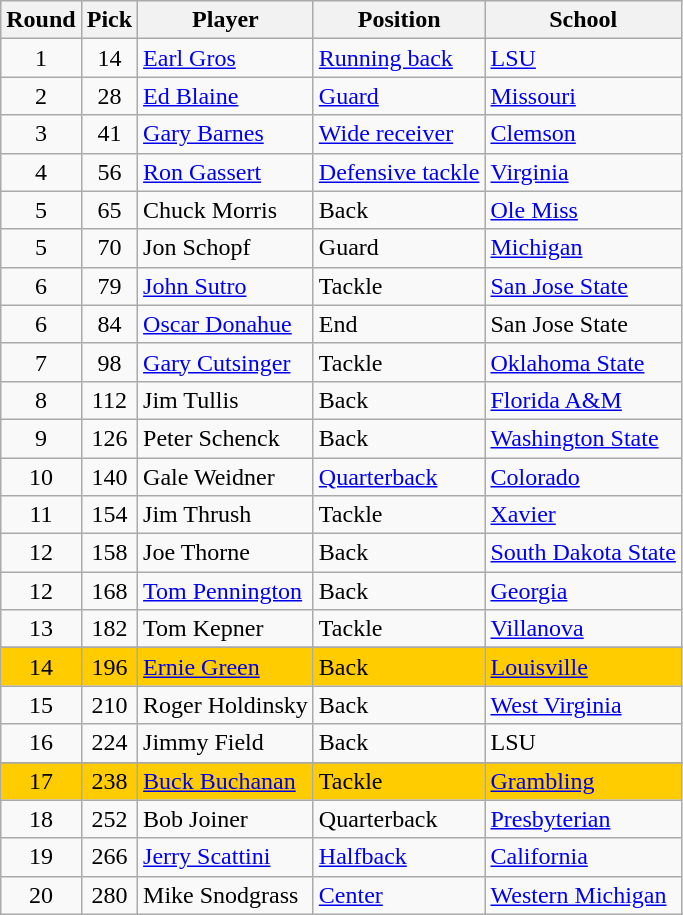<table class="wikitable sortable">
<tr>
<th>Round</th>
<th>Pick</th>
<th>Player</th>
<th>Position</th>
<th>School</th>
</tr>
<tr>
<td align=center>1</td>
<td align=center>14</td>
<td><a href='#'>Earl Gros</a></td>
<td><a href='#'>Running back</a></td>
<td><a href='#'>LSU</a></td>
</tr>
<tr>
<td align=center>2</td>
<td align=center>28</td>
<td><a href='#'>Ed Blaine</a></td>
<td><a href='#'>Guard</a></td>
<td><a href='#'>Missouri</a></td>
</tr>
<tr>
<td align=center>3</td>
<td align=center>41</td>
<td><a href='#'>Gary Barnes</a></td>
<td><a href='#'>Wide receiver</a></td>
<td><a href='#'>Clemson</a></td>
</tr>
<tr>
<td align=center>4</td>
<td align=center>56</td>
<td><a href='#'>Ron Gassert</a></td>
<td><a href='#'>Defensive tackle</a></td>
<td><a href='#'>Virginia</a></td>
</tr>
<tr>
<td align=center>5</td>
<td align=center>65</td>
<td>Chuck Morris</td>
<td>Back</td>
<td><a href='#'>Ole Miss</a></td>
</tr>
<tr>
<td align=center>5</td>
<td align=center>70</td>
<td>Jon Schopf</td>
<td>Guard</td>
<td><a href='#'>Michigan</a></td>
</tr>
<tr>
<td align=center>6</td>
<td align=center>79</td>
<td><a href='#'>John Sutro</a></td>
<td>Tackle</td>
<td><a href='#'>San Jose State</a></td>
</tr>
<tr>
<td align=center>6</td>
<td align=center>84</td>
<td><a href='#'>Oscar Donahue</a></td>
<td>End</td>
<td>San Jose State</td>
</tr>
<tr>
<td align=center>7</td>
<td align=center>98</td>
<td><a href='#'>Gary Cutsinger</a></td>
<td>Tackle</td>
<td><a href='#'>Oklahoma State</a></td>
</tr>
<tr>
<td align=center>8</td>
<td align=center>112</td>
<td>Jim Tullis</td>
<td>Back</td>
<td><a href='#'>Florida A&M</a></td>
</tr>
<tr>
<td align=center>9</td>
<td align=center>126</td>
<td>Peter Schenck</td>
<td>Back</td>
<td><a href='#'>Washington State</a></td>
</tr>
<tr>
<td align=center>10</td>
<td align=center>140</td>
<td>Gale Weidner</td>
<td><a href='#'>Quarterback</a></td>
<td><a href='#'>Colorado</a></td>
</tr>
<tr>
<td align=center>11</td>
<td align=center>154</td>
<td>Jim Thrush</td>
<td>Tackle</td>
<td><a href='#'>Xavier</a></td>
</tr>
<tr>
<td align=center>12</td>
<td align=center>158</td>
<td>Joe Thorne</td>
<td>Back</td>
<td><a href='#'>South Dakota State</a></td>
</tr>
<tr>
<td align=center>12</td>
<td align=center>168</td>
<td><a href='#'>Tom Pennington</a></td>
<td>Back</td>
<td><a href='#'>Georgia</a></td>
</tr>
<tr>
<td align=center>13</td>
<td align=center>182</td>
<td>Tom Kepner</td>
<td>Tackle</td>
<td><a href='#'>Villanova</a></td>
</tr>
<tr>
</tr>
<tr bgcolor="#ffcc00">
<td align=center>14</td>
<td align=center>196</td>
<td><a href='#'>Ernie Green</a></td>
<td>Back</td>
<td><a href='#'>Louisville</a></td>
</tr>
<tr>
<td align=center>15</td>
<td align=center>210</td>
<td>Roger Holdinsky</td>
<td>Back</td>
<td><a href='#'>West Virginia</a></td>
</tr>
<tr>
<td align=center>16</td>
<td align=center>224</td>
<td>Jimmy Field</td>
<td>Back</td>
<td>LSU</td>
</tr>
<tr>
</tr>
<tr bgcolor="#ffcc00">
<td align=center>17</td>
<td align=center>238</td>
<td><a href='#'>Buck Buchanan</a></td>
<td>Tackle</td>
<td><a href='#'>Grambling</a></td>
</tr>
<tr>
<td align=center>18</td>
<td align=center>252</td>
<td>Bob Joiner</td>
<td>Quarterback</td>
<td><a href='#'>Presbyterian</a></td>
</tr>
<tr>
<td align=center>19</td>
<td align=center>266</td>
<td><a href='#'>Jerry Scattini</a></td>
<td><a href='#'>Halfback</a></td>
<td><a href='#'>California</a></td>
</tr>
<tr>
<td align=center>20</td>
<td align=center>280</td>
<td>Mike Snodgrass</td>
<td><a href='#'>Center</a></td>
<td><a href='#'>Western Michigan</a></td>
</tr>
</table>
